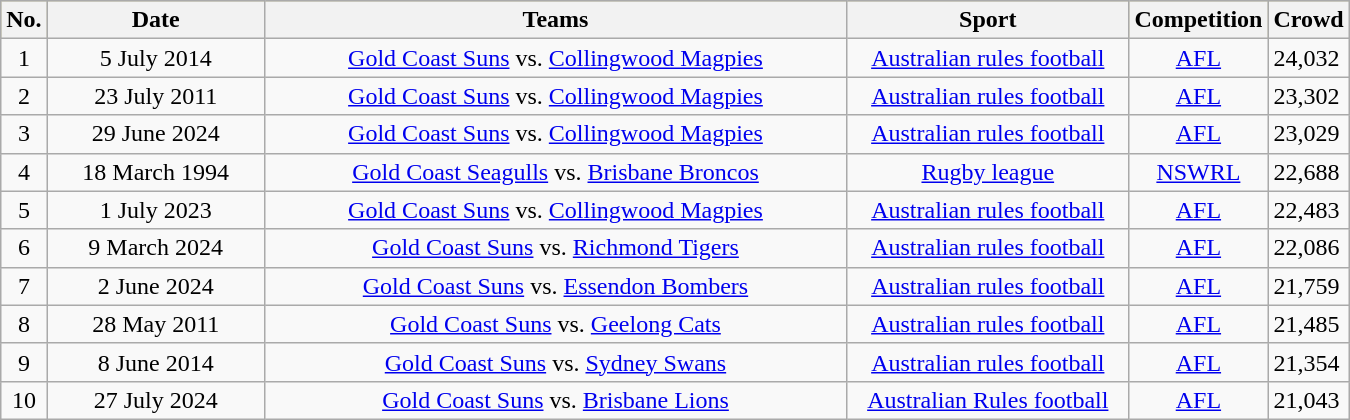<table class="wikitable sortable" style="width:900px;">
<tr style="background:#bdb76b;">
<th width=1%>No.</th>
<th width=17%>Date</th>
<th width=46%>Teams</th>
<th width=22%>Sport</th>
<th width=8%>Competition</th>
<th width=6%>Crowd</th>
</tr>
<tr>
<td align=center>1</td>
<td align=center>5 July 2014</td>
<td align=center><a href='#'>Gold Coast Suns</a> vs. <a href='#'>Collingwood Magpies</a></td>
<td align=center><a href='#'>Australian rules football</a></td>
<td align=center><a href='#'>AFL</a></td>
<td>24,032</td>
</tr>
<tr>
<td align=center>2</td>
<td align=center>23 July 2011</td>
<td align=center><a href='#'>Gold Coast Suns</a> vs. <a href='#'>Collingwood Magpies</a></td>
<td align=center><a href='#'>Australian rules football</a></td>
<td align=center><a href='#'>AFL</a></td>
<td>23,302</td>
</tr>
<tr>
<td align=center>3</td>
<td align=center>29 June 2024</td>
<td align=center><a href='#'>Gold Coast Suns</a> vs. <a href='#'>Collingwood Magpies</a></td>
<td align=center><a href='#'>Australian rules football</a></td>
<td align=center><a href='#'>AFL</a></td>
<td>23,029</td>
</tr>
<tr>
<td align=center>4</td>
<td align=center>18 March 1994</td>
<td align=center><a href='#'>Gold Coast Seagulls</a> vs. <a href='#'>Brisbane Broncos</a></td>
<td align=center><a href='#'>Rugby league</a></td>
<td align=center><a href='#'>NSWRL</a></td>
<td>22,688</td>
</tr>
<tr>
<td align=center>5</td>
<td align=center>1 July 2023</td>
<td align=center><a href='#'>Gold Coast Suns</a> vs. <a href='#'>Collingwood Magpies</a></td>
<td align=center><a href='#'>Australian rules football</a></td>
<td align=center><a href='#'>AFL</a></td>
<td>22,483</td>
</tr>
<tr>
<td align=center>6</td>
<td align=center>9 March 2024</td>
<td style="text-align:center;"><a href='#'>Gold Coast Suns</a> vs. <a href='#'>Richmond Tigers</a></td>
<td align=center><a href='#'>Australian rules football</a></td>
<td align=center><a href='#'>AFL</a></td>
<td>22,086</td>
</tr>
<tr>
<td align=center>7</td>
<td align=center>2 June 2024</td>
<td align=center><a href='#'>Gold Coast Suns</a> vs. <a href='#'>Essendon Bombers</a></td>
<td align=center><a href='#'>Australian rules football</a></td>
<td align=center><a href='#'>AFL</a></td>
<td>21,759</td>
</tr>
<tr>
<td align=center>8</td>
<td align=center>28 May 2011</td>
<td align=center><a href='#'>Gold Coast Suns</a> vs. <a href='#'>Geelong Cats</a></td>
<td align=center><a href='#'>Australian rules football</a></td>
<td align=center><a href='#'>AFL</a></td>
<td>21,485</td>
</tr>
<tr>
<td align=center>9</td>
<td align=center>8 June 2014</td>
<td align=center><a href='#'>Gold Coast Suns</a> vs. <a href='#'>Sydney Swans</a></td>
<td align=center><a href='#'>Australian rules football</a></td>
<td align=center><a href='#'>AFL</a></td>
<td>21,354</td>
</tr>
<tr>
<td align=center>10</td>
<td align=center>27 July 2024</td>
<td align=center><a href='#'>Gold Coast Suns</a> vs. <a href='#'>Brisbane Lions</a></td>
<td align=center><a href='#'>Australian Rules football</a></td>
<td align=center><a href='#'>AFL</a></td>
<td>21,043</td>
</tr>
</table>
